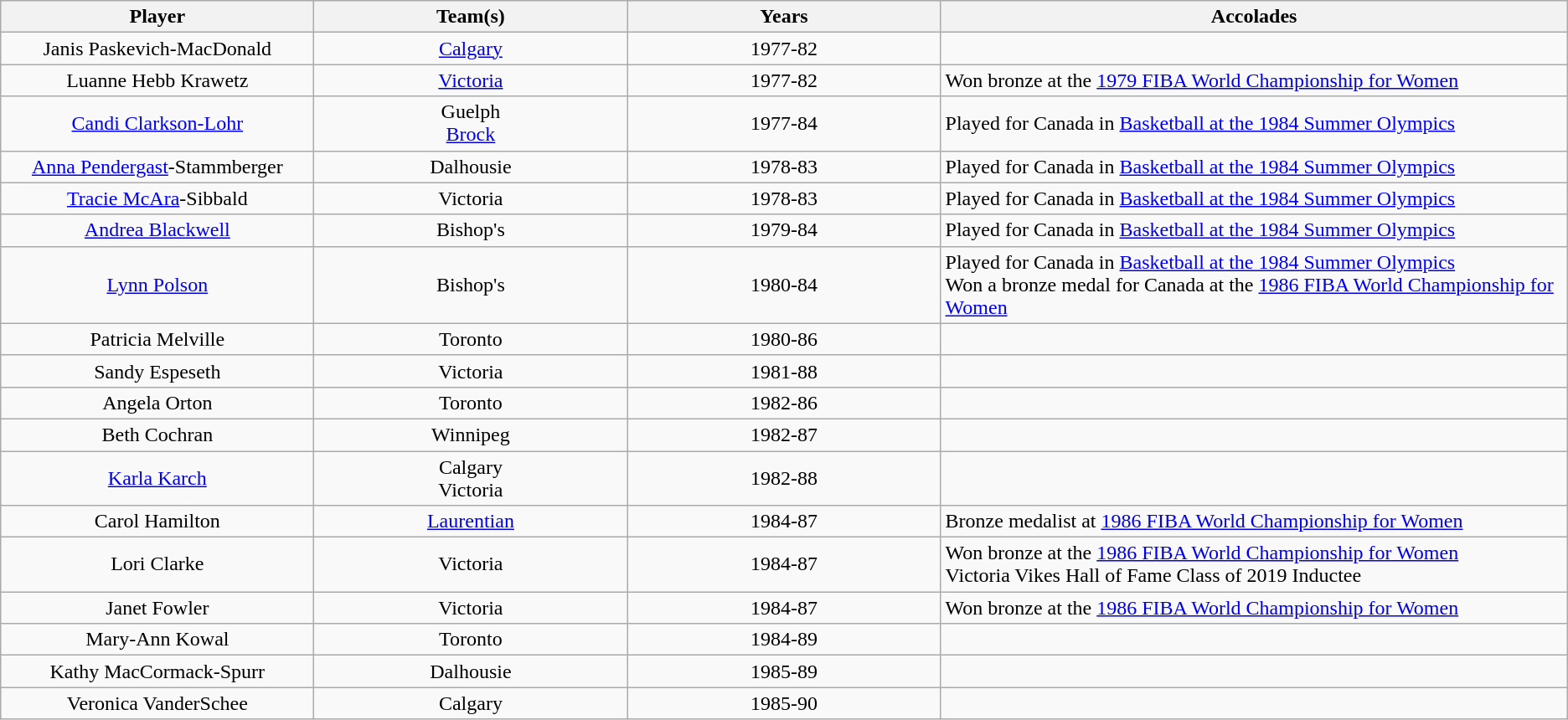<table class="wikitable" style="text-align:center">
<tr>
<th>Player</th>
<th style="width: 20%;">Team(s)</th>
<th style="width: 20%;">Years</th>
<th style="width: 40%;">Accolades</th>
</tr>
<tr>
<td>Janis Paskevich-MacDonald</td>
<td><a href='#'>Calgary</a></td>
<td>1977-82</td>
<td style="text-align:left;"></td>
</tr>
<tr>
<td>Luanne Hebb Krawetz</td>
<td><a href='#'>Victoria</a></td>
<td>1977-82</td>
<td style="text-align:left;">Won bronze at the <a href='#'>1979 FIBA World Championship for Women</a></td>
</tr>
<tr>
<td><a href='#'>Candi Clarkson-Lohr</a></td>
<td>Guelph<br> <a href='#'>Brock</a></td>
<td>1977-84</td>
<td style="text-align:left;">Played for Canada in <a href='#'>Basketball at the 1984 Summer Olympics</a></td>
</tr>
<tr>
<td><a href='#'>Anna Pendergast</a>-Stammberger</td>
<td>Dalhousie</td>
<td>1978-83</td>
<td style="text-align:left;">Played for Canada in <a href='#'>Basketball at the 1984 Summer Olympics</a></td>
</tr>
<tr>
<td><a href='#'>Tracie McAra</a>-Sibbald</td>
<td>Victoria</td>
<td>1978-83</td>
<td style="text-align:left;">Played for Canada in <a href='#'>Basketball at the 1984 Summer Olympics</a></td>
</tr>
<tr>
<td><a href='#'>Andrea Blackwell</a></td>
<td>Bishop's</td>
<td>1979-84</td>
<td style="text-align:left;">Played for Canada in <a href='#'>Basketball at the 1984 Summer Olympics</a></td>
</tr>
<tr>
<td><a href='#'>Lynn Polson</a></td>
<td>Bishop's</td>
<td>1980-84</td>
<td style="text-align:left;">Played for Canada in <a href='#'>Basketball at the 1984 Summer Olympics</a><br>Won a bronze medal for Canada at the <a href='#'>1986 FIBA World Championship for Women</a></td>
</tr>
<tr>
<td>Patricia Melville</td>
<td>Toronto</td>
<td>1980-86</td>
<td style="text-align:left;"></td>
</tr>
<tr>
<td>Sandy Espeseth</td>
<td>Victoria</td>
<td>1981-88</td>
<td style="text-align:left;"></td>
</tr>
<tr>
<td>Angela Orton</td>
<td>Toronto</td>
<td>1982-86</td>
<td style="text-align:left;"></td>
</tr>
<tr>
<td>Beth Cochran</td>
<td>Winnipeg</td>
<td>1982-87</td>
<td style="text-align:left;"></td>
</tr>
<tr>
<td><a href='#'>Karla Karch</a></td>
<td>Calgary<br>Victoria</td>
<td>1982-88</td>
<td style="text-align:left;"></td>
</tr>
<tr>
<td>Carol Hamilton</td>
<td><a href='#'>Laurentian</a></td>
<td>1984-87</td>
<td style="text-align:left;">Bronze medalist at <a href='#'>1986 FIBA World Championship for Women</a></td>
</tr>
<tr>
<td>Lori Clarke</td>
<td>Victoria</td>
<td>1984-87</td>
<td style="text-align:left;">Won bronze at the <a href='#'>1986 FIBA World Championship for Women</a><br>Victoria Vikes Hall of Fame Class of 2019 Inductee</td>
</tr>
<tr>
<td>Janet Fowler</td>
<td>Victoria</td>
<td>1984-87</td>
<td style="text-align:left;">Won bronze at the <a href='#'>1986 FIBA World Championship for Women</a></td>
</tr>
<tr>
<td>Mary-Ann Kowal</td>
<td>Toronto</td>
<td>1984-89</td>
<td style="text-align:left;"></td>
</tr>
<tr>
<td>Kathy MacCormack-Spurr</td>
<td>Dalhousie</td>
<td>1985-89</td>
<td style="text-align:left;"></td>
</tr>
<tr>
<td>Veronica VanderSchee</td>
<td>Calgary</td>
<td>1985-90</td>
<td style="text-align:left;"></td>
</tr>
</table>
